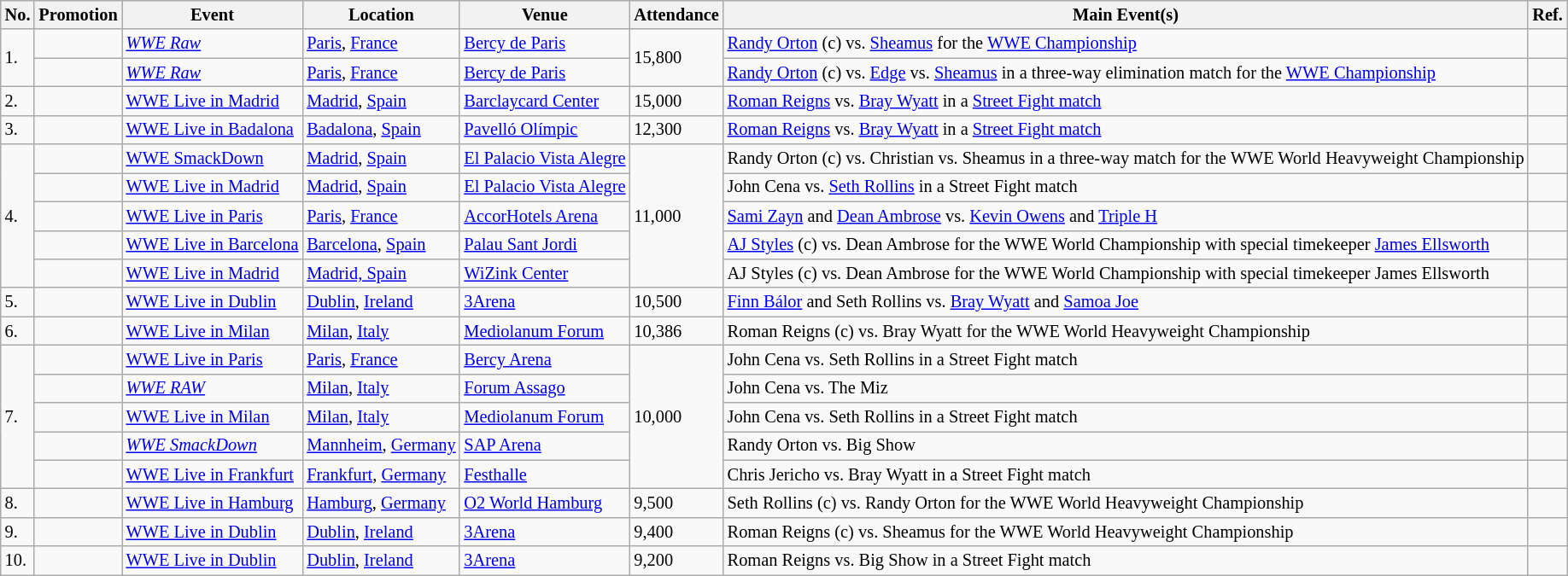<table class="wikitable sortable" style="font-size:85%;">
<tr>
<th>No.</th>
<th>Promotion</th>
<th>Event</th>
<th>Location</th>
<th>Venue</th>
<th>Attendance</th>
<th class=unsortable>Main Event(s)</th>
<th class=unsortable>Ref.</th>
</tr>
<tr>
<td rowspan=2>1.</td>
<td></td>
<td><em><a href='#'>WWE Raw</a></em> <br> </td>
<td><a href='#'>Paris</a>, <a href='#'>France</a></td>
<td><a href='#'>Bercy de Paris</a></td>
<td rowspan=2>15,800</td>
<td><a href='#'>Randy Orton</a> (c) vs. <a href='#'>Sheamus</a> for the <a href='#'>WWE Championship</a></td>
<td></td>
</tr>
<tr>
<td></td>
<td><em><a href='#'>WWE Raw</a></em> <br> </td>
<td><a href='#'>Paris</a>, <a href='#'>France</a></td>
<td><a href='#'>Bercy de Paris</a></td>
<td><a href='#'>Randy Orton</a> (c) vs. <a href='#'>Edge</a> vs. <a href='#'>Sheamus</a> in a three-way elimination match for the <a href='#'>WWE Championship</a></td>
<td></td>
</tr>
<tr>
<td>2.</td>
<td></td>
<td><a href='#'>WWE Live in Madrid</a> <br> </td>
<td><a href='#'>Madrid</a>, <a href='#'>Spain</a></td>
<td><a href='#'>Barclaycard Center</a></td>
<td>15,000</td>
<td><a href='#'>Roman Reigns</a> vs. <a href='#'>Bray Wyatt</a> in a <a href='#'>Street Fight match</a></td>
<td></td>
</tr>
<tr>
<td>3.</td>
<td></td>
<td><a href='#'>WWE Live in Badalona</a> <br> </td>
<td><a href='#'>Badalona</a>, <a href='#'>Spain</a></td>
<td><a href='#'>Pavelló Olímpic</a></td>
<td>12,300</td>
<td><a href='#'>Roman Reigns</a> vs. <a href='#'>Bray Wyatt</a> in a <a href='#'>Street Fight match</a></td>
<td></td>
</tr>
<tr>
<td rowspan=5>4.</td>
<td></td>
<td><a href='#'>WWE SmackDown</a> <br> </td>
<td><a href='#'>Madrid</a>, <a href='#'>Spain</a></td>
<td><a href='#'>El Palacio Vista Alegre</a></td>
<td rowspan=5>11,000</td>
<td>Randy Orton (c) vs. Christian vs. Sheamus in a three-way match for the WWE World Heavyweight Championship</td>
<td></td>
</tr>
<tr>
<td></td>
<td><a href='#'>WWE Live in Madrid</a> <br> </td>
<td><a href='#'>Madrid</a>, <a href='#'>Spain</a></td>
<td><a href='#'>El Palacio Vista Alegre</a></td>
<td>John Cena vs. <a href='#'>Seth Rollins</a> in a Street Fight match</td>
<td></td>
</tr>
<tr>
<td></td>
<td><a href='#'>WWE Live in Paris</a> <br> </td>
<td><a href='#'>Paris</a>, <a href='#'>France</a></td>
<td><a href='#'>AccorHotels Arena</a></td>
<td><a href='#'>Sami Zayn</a> and <a href='#'>Dean Ambrose</a> vs. <a href='#'>Kevin Owens</a> and <a href='#'>Triple H</a></td>
<td></td>
</tr>
<tr>
<td></td>
<td><a href='#'>WWE Live in Barcelona</a> <br> </td>
<td><a href='#'>Barcelona</a>, <a href='#'>Spain</a></td>
<td><a href='#'>Palau Sant Jordi</a></td>
<td><a href='#'>AJ Styles</a> (c) vs. Dean Ambrose for the WWE World Championship with special timekeeper <a href='#'>James Ellsworth</a></td>
<td></td>
</tr>
<tr>
<td></td>
<td><a href='#'>WWE Live in Madrid</a> <br> </td>
<td><a href='#'>Madrid, Spain</a></td>
<td><a href='#'>WiZink Center</a></td>
<td>AJ Styles (c) vs. Dean Ambrose for the WWE World Championship with special timekeeper James Ellsworth</td>
<td></td>
</tr>
<tr>
<td>5.</td>
<td></td>
<td><a href='#'>WWE Live in Dublin</a> <br> </td>
<td><a href='#'>Dublin</a>, <a href='#'>Ireland</a></td>
<td><a href='#'>3Arena</a></td>
<td>10,500</td>
<td><a href='#'>Finn Bálor</a> and Seth Rollins vs. <a href='#'>Bray Wyatt</a> and <a href='#'>Samoa Joe</a></td>
<td></td>
</tr>
<tr>
<td>6.</td>
<td></td>
<td><a href='#'>WWE Live in Milan</a> <br> </td>
<td><a href='#'>Milan</a>, <a href='#'>Italy</a></td>
<td><a href='#'>Mediolanum Forum</a></td>
<td>10,386</td>
<td>Roman Reigns (c) vs. Bray Wyatt for the WWE World Heavyweight Championship</td>
<td></td>
</tr>
<tr>
<td rowspan=5>7.</td>
<td></td>
<td><a href='#'>WWE Live in Paris</a> <br> </td>
<td><a href='#'>Paris</a>, <a href='#'>France</a></td>
<td><a href='#'>Bercy Arena</a></td>
<td rowspan=5>10,000</td>
<td>John Cena vs. Seth Rollins in a Street Fight match</td>
<td></td>
</tr>
<tr>
<td></td>
<td><em><a href='#'>WWE RAW</a></em> <br> </td>
<td><a href='#'>Milan</a>, <a href='#'>Italy</a></td>
<td><a href='#'>Forum Assago</a></td>
<td>John Cena vs. The Miz</td>
<td></td>
</tr>
<tr>
<td></td>
<td><a href='#'>WWE Live in Milan</a> <br> </td>
<td><a href='#'>Milan</a>, <a href='#'>Italy</a></td>
<td><a href='#'>Mediolanum Forum</a></td>
<td>John Cena vs. Seth Rollins in a Street Fight match</td>
<td></td>
</tr>
<tr>
<td></td>
<td><em><a href='#'>WWE SmackDown</a></em> <br> </td>
<td><a href='#'>Mannheim</a>, <a href='#'>Germany</a></td>
<td><a href='#'>SAP Arena</a></td>
<td>Randy Orton vs. Big Show</td>
<td></td>
</tr>
<tr>
<td></td>
<td><a href='#'>WWE Live in Frankfurt</a> <br> </td>
<td><a href='#'>Frankfurt</a>, <a href='#'>Germany</a></td>
<td><a href='#'>Festhalle</a></td>
<td>Chris Jericho vs. Bray Wyatt in a Street Fight match</td>
<td></td>
</tr>
<tr>
<td>8.</td>
<td></td>
<td><a href='#'>WWE Live in Hamburg</a> <br> </td>
<td><a href='#'>Hamburg</a>, <a href='#'>Germany</a></td>
<td><a href='#'>O2 World Hamburg</a></td>
<td>9,500</td>
<td>Seth Rollins (c) vs. Randy Orton for the WWE World Heavyweight Championship</td>
<td></td>
</tr>
<tr>
<td>9.</td>
<td></td>
<td><a href='#'>WWE Live in Dublin</a> <br> </td>
<td><a href='#'>Dublin</a>, <a href='#'>Ireland</a></td>
<td><a href='#'>3Arena</a></td>
<td>9,400</td>
<td>Roman Reigns (c) vs. Sheamus for the WWE World Heavyweight Championship</td>
<td></td>
</tr>
<tr>
<td>10.</td>
<td></td>
<td><a href='#'>WWE Live in Dublin</a> <br> </td>
<td><a href='#'>Dublin</a>, <a href='#'>Ireland</a></td>
<td><a href='#'>3Arena</a></td>
<td>9,200</td>
<td>Roman Reigns vs. Big Show in a Street Fight match</td>
<td></td>
</tr>
</table>
